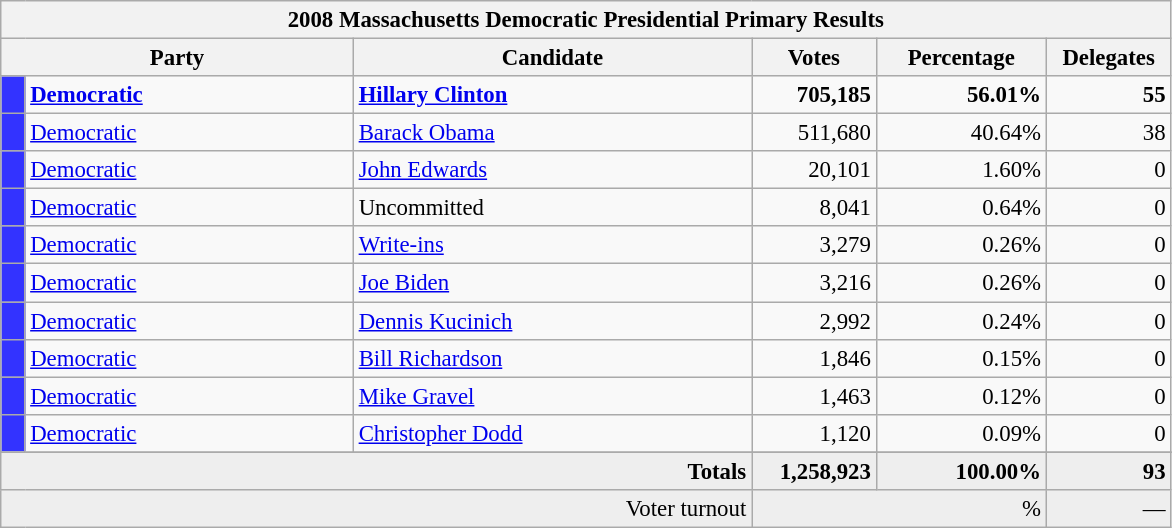<table class="wikitable" style="font-size:95%;">
<tr>
<th colspan="7">2008 Massachusetts Democratic Presidential Primary Results</th>
</tr>
<tr>
<th colspan="2" style="width: 15em">Party</th>
<th style="width: 17em">Candidate</th>
<th style="width: 5em">Votes</th>
<th style="width: 7em">Percentage</th>
<th style="width: 5em">Delegates</th>
</tr>
<tr>
<th style="background-color:#3333FF; width: 3px"></th>
<td style="width: 130px"><strong><a href='#'>Democratic</a></strong></td>
<td><strong><a href='#'>Hillary Clinton</a></strong></td>
<td align="right"><strong>705,185</strong></td>
<td align="right"><strong>56.01%</strong></td>
<td align="right"><strong>55</strong></td>
</tr>
<tr>
<th style="background-color:#3333FF; width: 3px"></th>
<td style="width: 130px"><a href='#'>Democratic</a></td>
<td><a href='#'>Barack Obama</a></td>
<td align="right">511,680</td>
<td align="right">40.64%</td>
<td align="right">38</td>
</tr>
<tr>
<th style="background-color:#3333FF; width: 3px"></th>
<td style="width: 130px"><a href='#'>Democratic</a></td>
<td><a href='#'>John Edwards</a></td>
<td align="right">20,101</td>
<td align="right">1.60%</td>
<td align="right">0</td>
</tr>
<tr>
<th style="background-color:#3333FF; width: 3px"></th>
<td style="width: 130px"><a href='#'>Democratic</a></td>
<td>Uncommitted</td>
<td align="right">8,041</td>
<td align="right">0.64%</td>
<td align="right">0</td>
</tr>
<tr>
<th style="background-color:#3333FF; width: 3px"></th>
<td style="width: 130px"><a href='#'>Democratic</a></td>
<td><a href='#'>Write-ins</a></td>
<td align="right">3,279</td>
<td align="right">0.26%</td>
<td align="right">0</td>
</tr>
<tr>
<th style="background-color:#3333FF; width: 3px"></th>
<td style="width: 130px"><a href='#'>Democratic</a></td>
<td><a href='#'>Joe Biden</a></td>
<td align="right">3,216</td>
<td align="right">0.26%</td>
<td align="right">0</td>
</tr>
<tr>
<th style="background-color:#3333FF; width: 3px"></th>
<td style="width: 130px"><a href='#'>Democratic</a></td>
<td><a href='#'>Dennis Kucinich</a></td>
<td align="right">2,992</td>
<td align="right">0.24%</td>
<td align="right">0</td>
</tr>
<tr>
<th style="background-color:#3333FF; width: 3px"></th>
<td style="width: 130px"><a href='#'>Democratic</a></td>
<td><a href='#'>Bill Richardson</a></td>
<td align="right">1,846</td>
<td align="right">0.15%</td>
<td align="right">0</td>
</tr>
<tr>
<th style="background-color:#3333FF; width: 3px"></th>
<td style="width: 130px"><a href='#'>Democratic</a></td>
<td><a href='#'>Mike Gravel</a></td>
<td align="right">1,463</td>
<td align="right">0.12%</td>
<td align="right">0</td>
</tr>
<tr>
<th style="background-color:#3333FF; width: 3px"></th>
<td style="width: 130px"><a href='#'>Democratic</a></td>
<td><a href='#'>Christopher Dodd</a></td>
<td align="right">1,120</td>
<td align="right">0.09%</td>
<td align="right">0</td>
</tr>
<tr>
</tr>
<tr bgcolor="#EEEEEE">
<td colspan="3" align="right"><strong>Totals</strong></td>
<td align="right"><strong>1,258,923</strong></td>
<td align="right"><strong>100.00%</strong></td>
<td align="right"><strong>93</strong></td>
</tr>
<tr bgcolor="#EEEEEE">
<td colspan="3" align="right">Voter turnout</td>
<td colspan="2" align="right">%</td>
<td align="right">—</td>
</tr>
</table>
